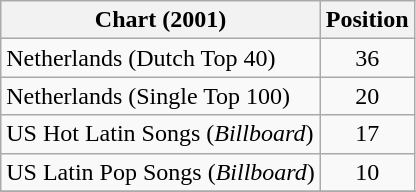<table class="wikitable sortable">
<tr>
<th>Chart (2001)</th>
<th>Position</th>
</tr>
<tr>
<td>Netherlands (Dutch Top 40)</td>
<td align="center">36</td>
</tr>
<tr>
<td>Netherlands (Single Top 100)</td>
<td align="center">20</td>
</tr>
<tr>
<td>US Hot Latin Songs (<em>Billboard</em>)</td>
<td align="center">17</td>
</tr>
<tr>
<td>US Latin Pop Songs (<em>Billboard</em>)</td>
<td align="center">10</td>
</tr>
<tr>
</tr>
</table>
